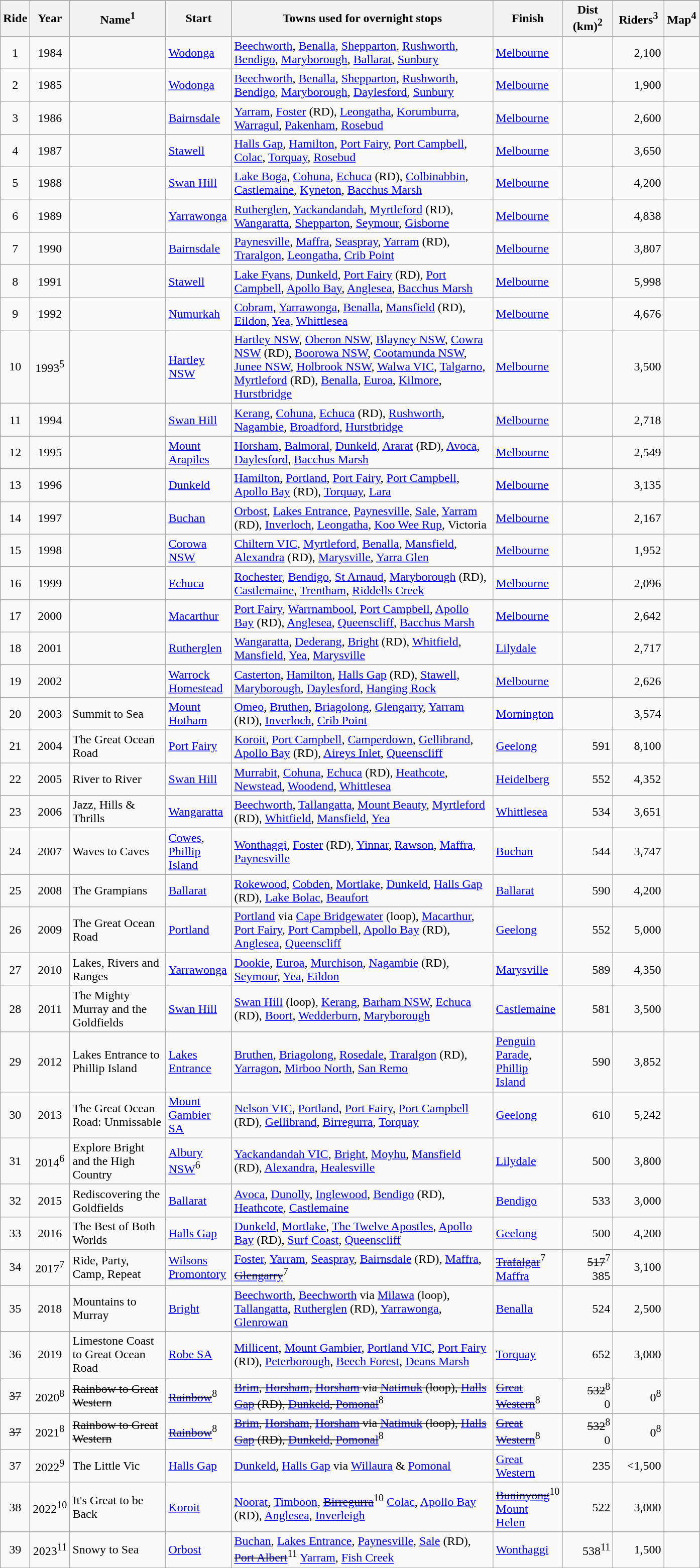<table class="wikitable sortable">
<tr bgcolor=#efefef>
</tr>
<tr>
<th scope="col" width="30">Ride</th>
<th scope="col" width="30">Year</th>
<th scope="col" width="120">Name<sup>1</sup></th>
<th scope="col" width="80">Start</th>
<th scope="col" width="340">Towns used for overnight stops</th>
<th scope="col" width="80">Finish</th>
<th scope="col" width="60">Dist (km)<sup>2</sup></th>
<th scope="col" width="60">Riders<sup>3</sup></th>
<th scope="col" width="40">Map<sup>4</sup></th>
</tr>
<tr>
<td align=center>1</td>
<td align=center>1984</td>
<td></td>
<td><a href='#'>Wodonga</a></td>
<td><a href='#'>Beechworth</a>, <a href='#'>Benalla</a>, <a href='#'>Shepparton</a>, <a href='#'>Rushworth</a>, <a href='#'>Bendigo</a>, <a href='#'>Maryborough</a>, <a href='#'>Ballarat</a>, <a href='#'>Sunbury</a></td>
<td><a href='#'>Melbourne</a></td>
<td align=right></td>
<td align=right>2,100</td>
<td></td>
</tr>
<tr>
<td align=center>2</td>
<td align=center>1985</td>
<td></td>
<td><a href='#'>Wodonga</a></td>
<td><a href='#'>Beechworth</a>, <a href='#'>Benalla</a>, <a href='#'>Shepparton</a>, <a href='#'>Rushworth</a>, <a href='#'>Bendigo</a>, <a href='#'>Maryborough</a>, <a href='#'>Daylesford</a>, <a href='#'>Sunbury</a></td>
<td><a href='#'>Melbourne</a></td>
<td align=right></td>
<td align=right>1,900</td>
<td></td>
</tr>
<tr>
<td align=center>3</td>
<td align=center>1986</td>
<td></td>
<td><a href='#'>Bairnsdale</a></td>
<td><a href='#'>Yarram</a>, <a href='#'>Foster</a> (RD), <a href='#'>Leongatha</a>, <a href='#'>Korumburra</a>, <a href='#'>Warragul</a>, <a href='#'>Pakenham</a>, <a href='#'>Rosebud</a></td>
<td><a href='#'>Melbourne</a></td>
<td align=right></td>
<td align=right>2,600</td>
<td></td>
</tr>
<tr>
<td align=center>4</td>
<td align=center>1987</td>
<td></td>
<td><a href='#'>Stawell</a></td>
<td><a href='#'>Halls Gap</a>, <a href='#'>Hamilton</a>, <a href='#'>Port Fairy</a>, <a href='#'>Port Campbell</a>, <a href='#'>Colac</a>, <a href='#'>Torquay</a>, <a href='#'>Rosebud</a></td>
<td><a href='#'>Melbourne</a></td>
<td align=right></td>
<td align=right>3,650</td>
<td></td>
</tr>
<tr>
<td align=center>5</td>
<td align=center>1988</td>
<td></td>
<td><a href='#'>Swan Hill</a></td>
<td><a href='#'>Lake Boga</a>, <a href='#'>Cohuna</a>, <a href='#'>Echuca</a> (RD), <a href='#'>Colbinabbin</a>, <a href='#'>Castlemaine</a>, <a href='#'>Kyneton</a>, <a href='#'>Bacchus Marsh</a></td>
<td><a href='#'>Melbourne</a></td>
<td align=right></td>
<td align=right>4,200</td>
<td></td>
</tr>
<tr>
<td align=center>6</td>
<td align=center>1989</td>
<td></td>
<td><a href='#'>Yarrawonga</a></td>
<td><a href='#'>Rutherglen</a>, <a href='#'>Yackandandah</a>, <a href='#'>Myrtleford</a> (RD), <a href='#'>Wangaratta</a>, <a href='#'>Shepparton</a>, <a href='#'>Seymour</a>, <a href='#'>Gisborne</a></td>
<td><a href='#'>Melbourne</a></td>
<td align=right></td>
<td align=right>4,838</td>
<td></td>
</tr>
<tr>
<td align=center>7</td>
<td align=center>1990</td>
<td></td>
<td><a href='#'>Bairnsdale</a></td>
<td><a href='#'>Paynesville</a>, <a href='#'>Maffra</a>, <a href='#'>Seaspray</a>, <a href='#'>Yarram</a> (RD), <a href='#'>Traralgon</a>, <a href='#'>Leongatha</a>, <a href='#'>Crib Point</a></td>
<td><a href='#'>Melbourne</a></td>
<td align=right></td>
<td align=right>3,807</td>
<td></td>
</tr>
<tr>
<td align=center>8</td>
<td align=center>1991</td>
<td></td>
<td><a href='#'>Stawell</a></td>
<td><a href='#'>Lake Fyans</a>, <a href='#'>Dunkeld</a>, <a href='#'>Port Fairy</a> (RD), <a href='#'>Port Campbell</a>, <a href='#'>Apollo Bay</a>, <a href='#'>Anglesea</a>, <a href='#'>Bacchus Marsh</a></td>
<td><a href='#'>Melbourne</a></td>
<td align=right></td>
<td align=right>5,998</td>
<td></td>
</tr>
<tr>
<td align=center>9</td>
<td align=center>1992</td>
<td></td>
<td><a href='#'>Numurkah</a></td>
<td><a href='#'>Cobram</a>, <a href='#'>Yarrawonga</a>, <a href='#'>Benalla</a>, <a href='#'>Mansfield</a> (RD), <a href='#'>Eildon</a>, <a href='#'>Yea</a>, <a href='#'>Whittlesea</a></td>
<td><a href='#'>Melbourne</a></td>
<td align=right></td>
<td align=right>4,676</td>
<td></td>
</tr>
<tr>
<td align=center>10</td>
<td align=center>1993<sup>5</sup></td>
<td></td>
<td><a href='#'>Hartley NSW</a></td>
<td><a href='#'>Hartley NSW</a>, <a href='#'>Oberon NSW</a>, <a href='#'>Blayney NSW</a>, <a href='#'>Cowra NSW</a> (RD), <a href='#'>Boorowa NSW</a>, <a href='#'>Cootamunda NSW</a>, <a href='#'>Junee NSW</a>, <a href='#'>Holbrook NSW</a>, <a href='#'>Walwa VIC</a>, <a href='#'>Talgarno</a>, <a href='#'>Myrtleford</a> (RD), <a href='#'>Benalla</a>, <a href='#'>Euroa</a>, <a href='#'>Kilmore</a>, <a href='#'>Hurstbridge</a></td>
<td><a href='#'>Melbourne</a></td>
<td align=right></td>
<td align=right>3,500</td>
<td></td>
</tr>
<tr>
<td align=center>11</td>
<td align=center>1994</td>
<td></td>
<td><a href='#'>Swan Hill</a></td>
<td><a href='#'>Kerang</a>, <a href='#'>Cohuna</a>, <a href='#'>Echuca</a> (RD), <a href='#'>Rushworth</a>, <a href='#'>Nagambie</a>, <a href='#'>Broadford</a>, <a href='#'>Hurstbridge</a></td>
<td><a href='#'>Melbourne</a></td>
<td align=right></td>
<td align=right>2,718</td>
<td></td>
</tr>
<tr>
<td align=center>12</td>
<td align=center>1995</td>
<td></td>
<td><a href='#'>Mount Arapiles</a></td>
<td><a href='#'>Horsham</a>, <a href='#'>Balmoral</a>, <a href='#'>Dunkeld</a>, <a href='#'>Ararat</a> (RD), <a href='#'>Avoca</a>, <a href='#'>Daylesford</a>, <a href='#'>Bacchus Marsh</a></td>
<td><a href='#'>Melbourne</a></td>
<td align=right></td>
<td align=right>2,549</td>
<td></td>
</tr>
<tr>
<td align=center>13</td>
<td align=center>1996</td>
<td></td>
<td><a href='#'>Dunkeld</a></td>
<td><a href='#'>Hamilton</a>, <a href='#'>Portland</a>, <a href='#'>Port Fairy</a>, <a href='#'>Port Campbell</a>, <a href='#'>Apollo Bay</a> (RD), <a href='#'>Torquay</a>, <a href='#'>Lara</a></td>
<td><a href='#'>Melbourne</a></td>
<td align=right></td>
<td align=right>3,135</td>
<td></td>
</tr>
<tr>
<td align=center>14</td>
<td align=center>1997</td>
<td></td>
<td><a href='#'>Buchan</a></td>
<td><a href='#'>Orbost</a>, <a href='#'>Lakes Entrance</a>, <a href='#'>Paynesville</a>, <a href='#'>Sale</a>, <a href='#'>Yarram</a> (RD), <a href='#'>Inverloch</a>, <a href='#'>Leongatha</a>, <a href='#'>Koo Wee Rup</a>, Victoria</td>
<td><a href='#'>Melbourne</a></td>
<td align=right></td>
<td align=right>2,167</td>
<td></td>
</tr>
<tr>
<td align=center>15</td>
<td align=center>1998</td>
<td></td>
<td><a href='#'>Corowa NSW</a></td>
<td><a href='#'>Chiltern VIC</a>, <a href='#'>Myrtleford</a>, <a href='#'>Benalla</a>, <a href='#'>Mansfield</a>, <a href='#'>Alexandra</a> (RD), <a href='#'>Marysville</a>, <a href='#'>Yarra Glen</a></td>
<td><a href='#'>Melbourne</a></td>
<td align=right></td>
<td align=right>1,952</td>
<td></td>
</tr>
<tr>
<td align=center>16</td>
<td align=center>1999</td>
<td></td>
<td><a href='#'>Echuca</a></td>
<td><a href='#'>Rochester</a>, <a href='#'>Bendigo</a>, <a href='#'>St Arnaud</a>, <a href='#'>Maryborough</a> (RD), <a href='#'>Castlemaine</a>, <a href='#'>Trentham</a>, <a href='#'>Riddells Creek</a></td>
<td><a href='#'>Melbourne</a></td>
<td align=right></td>
<td align=right>2,096</td>
<td></td>
</tr>
<tr>
<td align=center>17</td>
<td align=center>2000</td>
<td></td>
<td><a href='#'>Macarthur</a></td>
<td><a href='#'>Port Fairy</a>, <a href='#'>Warrnambool</a>, <a href='#'>Port Campbell</a>, <a href='#'>Apollo Bay</a> (RD), <a href='#'>Anglesea</a>, <a href='#'>Queenscliff</a>, <a href='#'>Bacchus Marsh</a></td>
<td><a href='#'>Melbourne</a></td>
<td align=right></td>
<td align=right>2,642</td>
<td></td>
</tr>
<tr>
<td align=center>18</td>
<td align=center>2001</td>
<td></td>
<td><a href='#'>Rutherglen</a></td>
<td><a href='#'>Wangaratta</a>, <a href='#'>Dederang</a>, <a href='#'>Bright</a> (RD), <a href='#'>Whitfield</a>, <a href='#'>Mansfield</a>, <a href='#'>Yea</a>, <a href='#'>Marysville</a></td>
<td><a href='#'>Lilydale</a></td>
<td align=right></td>
<td align=right>2,717</td>
<td></td>
</tr>
<tr>
<td align=center>19</td>
<td align=center>2002</td>
<td></td>
<td><a href='#'>Warrock Homestead</a></td>
<td><a href='#'>Casterton</a>, <a href='#'>Hamilton</a>, <a href='#'>Halls Gap</a> (RD), <a href='#'>Stawell</a>, <a href='#'>Maryborough</a>, <a href='#'>Daylesford</a>, <a href='#'>Hanging Rock</a></td>
<td><a href='#'>Melbourne</a></td>
<td align=right></td>
<td align=right>2,626</td>
<td align=center></td>
</tr>
<tr>
<td align=center>20</td>
<td align=center>2003</td>
<td>Summit to Sea</td>
<td><a href='#'>Mount Hotham</a></td>
<td><a href='#'>Omeo</a>, <a href='#'>Bruthen</a>, <a href='#'>Briagolong</a>, <a href='#'>Glengarry</a>, <a href='#'>Yarram</a> (RD), <a href='#'>Inverloch</a>, <a href='#'>Crib Point</a></td>
<td><a href='#'>Mornington</a></td>
<td align=right></td>
<td align=right>3,574</td>
<td></td>
</tr>
<tr>
<td align=center>21</td>
<td align=center>2004</td>
<td>The Great Ocean Road</td>
<td><a href='#'>Port Fairy</a></td>
<td><a href='#'>Koroit</a>, <a href='#'>Port Campbell</a>, <a href='#'>Camperdown</a>, <a href='#'>Gellibrand</a>, <a href='#'>Apollo Bay</a> (RD), <a href='#'>Aireys Inlet</a>, <a href='#'>Queenscliff</a></td>
<td><a href='#'>Geelong</a></td>
<td align=right>591</td>
<td align=right>8,100</td>
<td></td>
</tr>
<tr>
<td align=center>22</td>
<td align=center>2005</td>
<td>River to River</td>
<td><a href='#'>Swan Hill</a></td>
<td><a href='#'>Murrabit</a>, <a href='#'>Cohuna</a>, <a href='#'>Echuca</a> (RD), <a href='#'>Heathcote</a>, <a href='#'>Newstead</a>, <a href='#'>Woodend</a>, <a href='#'>Whittlesea</a></td>
<td><a href='#'>Heidelberg</a></td>
<td align=right>552</td>
<td align=right>4,352</td>
<td></td>
</tr>
<tr>
<td align=center>23</td>
<td align=center>2006</td>
<td>Jazz, Hills & Thrills</td>
<td><a href='#'>Wangaratta</a></td>
<td><a href='#'>Beechworth</a>, <a href='#'>Tallangatta</a>, <a href='#'>Mount Beauty</a>, <a href='#'>Myrtleford</a> (RD), <a href='#'>Whitfield</a>, <a href='#'>Mansfield</a>, <a href='#'>Yea</a></td>
<td><a href='#'>Whittlesea</a></td>
<td align=right>534</td>
<td align=right>3,651</td>
<td></td>
</tr>
<tr>
<td align=center>24</td>
<td align=center>2007</td>
<td>Waves to Caves</td>
<td><a href='#'>Cowes</a>,<br><a href='#'>Phillip Island</a></td>
<td><a href='#'>Wonthaggi</a>, <a href='#'>Foster</a> (RD), <a href='#'>Yinnar</a>, <a href='#'>Rawson</a>, <a href='#'>Maffra</a>, <a href='#'>Paynesville</a></td>
<td><a href='#'>Buchan</a></td>
<td align=right>544</td>
<td align=right>3,747</td>
<td></td>
</tr>
<tr>
<td align=center>25</td>
<td align=center>2008</td>
<td>The Grampians</td>
<td><a href='#'>Ballarat</a></td>
<td><a href='#'>Rokewood</a>, <a href='#'>Cobden</a>, <a href='#'>Mortlake</a>, <a href='#'>Dunkeld</a>, <a href='#'>Halls Gap</a> (RD), <a href='#'>Lake Bolac</a>, <a href='#'>Beaufort</a></td>
<td><a href='#'>Ballarat</a></td>
<td align=right>590</td>
<td align=right>4,200</td>
<td align=center></td>
</tr>
<tr>
<td align=center>26</td>
<td align=center>2009</td>
<td>The Great Ocean Road</td>
<td><a href='#'>Portland</a></td>
<td><a href='#'>Portland</a> via <a href='#'>Cape Bridgewater</a> (loop), <a href='#'>Macarthur</a>, <a href='#'>Port Fairy</a>, <a href='#'>Port Campbell</a>, <a href='#'>Apollo Bay</a> (RD), <a href='#'>Anglesea</a>, <a href='#'>Queenscliff</a></td>
<td><a href='#'>Geelong</a></td>
<td align=right>552</td>
<td align=right>5,000</td>
<td align=center></td>
</tr>
<tr>
<td align=center>27</td>
<td align=center>2010</td>
<td>Lakes, Rivers and Ranges</td>
<td><a href='#'>Yarrawonga</a></td>
<td><a href='#'>Dookie</a>, <a href='#'>Euroa</a>, <a href='#'>Murchison</a>, <a href='#'>Nagambie</a> (RD), <a href='#'>Seymour</a>, <a href='#'>Yea</a>, <a href='#'>Eildon</a></td>
<td><a href='#'>Marysville</a></td>
<td align=right>589</td>
<td align=right>4,350</td>
<td align=center></td>
</tr>
<tr>
<td align=center>28</td>
<td align=center>2011</td>
<td>The Mighty Murray and the Goldfields</td>
<td><a href='#'>Swan Hill</a></td>
<td><a href='#'>Swan Hill</a> (loop), <a href='#'>Kerang</a>, <a href='#'>Barham NSW</a>, <a href='#'>Echuca</a> (RD), <a href='#'>Boort</a>, <a href='#'>Wedderburn</a>, <a href='#'>Maryborough</a></td>
<td><a href='#'>Castlemaine</a></td>
<td align=right>581</td>
<td align=right>3,500</td>
<td></td>
</tr>
<tr>
<td align=center>29</td>
<td align=center>2012</td>
<td>Lakes Entrance to Phillip Island</td>
<td><a href='#'>Lakes Entrance</a></td>
<td><a href='#'>Bruthen</a>, <a href='#'>Briagolong</a>, <a href='#'>Rosedale</a>, <a href='#'>Traralgon</a> (RD), <a href='#'>Yarragon</a>, <a href='#'>Mirboo North</a>, <a href='#'>San Remo</a></td>
<td><a href='#'>Penguin Parade</a>, <a href='#'>Phillip Island</a></td>
<td align=right>590</td>
<td align=right>3,852</td>
<td align=center></td>
</tr>
<tr>
<td align=center>30</td>
<td align=center>2013</td>
<td>The Great Ocean Road: Unmissable</td>
<td><a href='#'>Mount Gambier SA</a></td>
<td><a href='#'>Nelson VIC</a>, <a href='#'>Portland</a>, <a href='#'>Port Fairy</a>, <a href='#'>Port Campbell</a> (RD), <a href='#'>Gellibrand</a>, <a href='#'>Birregurra</a>, <a href='#'>Torquay</a></td>
<td><a href='#'>Geelong</a></td>
<td align=right>610</td>
<td align=right>5,242</td>
<td align=center></td>
</tr>
<tr>
<td align=center>31</td>
<td align=center>2014<sup>6</sup></td>
<td>Explore Bright and the High Country</td>
<td><a href='#'>Albury NSW</a><sup>6</sup></td>
<td><a href='#'>Yackandandah VIC</a>, <a href='#'>Bright</a>, <a href='#'>Moyhu</a>, <a href='#'>Mansfield</a> (RD), <a href='#'>Alexandra</a>, <a href='#'>Healesville</a></td>
<td><a href='#'>Lilydale</a></td>
<td align=right>500</td>
<td align=right>3,800</td>
<td align=center></td>
</tr>
<tr>
<td align=center>32</td>
<td align=center>2015</td>
<td>Rediscovering the Goldfields</td>
<td><a href='#'>Ballarat</a></td>
<td><a href='#'>Avoca</a>, <a href='#'>Dunolly</a>, <a href='#'>Inglewood</a>, <a href='#'>Bendigo</a> (RD), <a href='#'>Heathcote</a>, <a href='#'>Castlemaine</a></td>
<td><a href='#'>Bendigo</a></td>
<td align=right>533</td>
<td align=right>3,000</td>
<td align=center></td>
</tr>
<tr>
<td align=center>33</td>
<td align=center>2016</td>
<td>The Best of Both Worlds</td>
<td><a href='#'>Halls Gap</a></td>
<td><a href='#'>Dunkeld</a>, <a href='#'>Mortlake</a>, <a href='#'>The Twelve Apostles</a>, <a href='#'>Apollo Bay</a> (RD), <a href='#'>Surf Coast</a>, <a href='#'>Queenscliff</a></td>
<td><a href='#'>Geelong</a></td>
<td align=right>500</td>
<td align=right>4,200</td>
<td align=center></td>
</tr>
<tr>
<td align=center>34</td>
<td align=center>2017<sup>7</sup></td>
<td>Ride, Party, Camp, Repeat</td>
<td><a href='#'>Wilsons Promontory</a></td>
<td><a href='#'>Foster</a>, <a href='#'>Yarram</a>, <a href='#'>Seaspray</a>, <a href='#'>Bairnsdale</a> (RD), <a href='#'>Maffra</a>, <s><a href='#'>Glengarry</a></s><sup>7</sup></td>
<td><s><a href='#'>Trafalgar</a></s><sup>7</sup><br> <a href='#'>Maffra</a></td>
<td align=right><s>517</s><sup>7</sup><br> 385</td>
<td align=right>3,100</td>
<td align=center></td>
</tr>
<tr>
<td align=center>35</td>
<td align=center>2018</td>
<td>Mountains to Murray</td>
<td><a href='#'>Bright</a></td>
<td><a href='#'>Beechworth</a>, <a href='#'>Beechworth</a> via <a href='#'>Milawa</a> (loop), <a href='#'>Tallangatta</a>, <a href='#'>Rutherglen</a> (RD), <a href='#'>Yarrawonga</a>, <a href='#'>Glenrowan</a></td>
<td><a href='#'>Benalla</a></td>
<td align=right>524</td>
<td align=right>2,500</td>
<td align="center"> </td>
</tr>
<tr>
<td align=center>36</td>
<td align=center>2019</td>
<td>Limestone Coast to Great Ocean Road</td>
<td><a href='#'>Robe SA</a></td>
<td><a href='#'>Millicent</a>, <a href='#'>Mount Gambier</a>, <a href='#'>Portland VIC</a>, <a href='#'>Port Fairy</a> (RD), <a href='#'>Peterborough</a>, <a href='#'>Beech Forest</a>, <a href='#'>Deans Marsh</a></td>
<td><a href='#'>Torquay</a></td>
<td align=right>652</td>
<td align=right>3,000</td>
<td align="center"> </td>
</tr>
<tr>
<td align=center><s>37</s></td>
<td align=center>2020<sup>8</sup></td>
<td><s>Rainbow to Great Western</s></td>
<td><s><a href='#'>Rainbow</a></s><sup>8</sup></td>
<td><s><a href='#'>Brim</a>, <a href='#'>Horsham</a>, <a href='#'>Horsham</a> via <a href='#'>Natimuk</a> (loop), <a href='#'>Halls Gap</a> (RD), <a href='#'>Dunkeld</a>, <a href='#'>Pomonal</a></s><sup>8</sup></td>
<td><s><a href='#'>Great Western</a></s><sup>8</sup></td>
<td align=right><s>532</s><sup>8</sup><br> 0</td>
<td align=right>0<sup>8</sup></td>
<td align="center"></td>
</tr>
<tr>
<td align=center><s>37</s></td>
<td align=center>2021<sup>8</sup></td>
<td><s>Rainbow to Great Western</s></td>
<td><s><a href='#'>Rainbow</a></s><sup>8</sup></td>
<td><s><a href='#'>Brim</a>, <a href='#'>Horsham</a>, <a href='#'>Horsham</a> via <a href='#'>Natimuk</a> (loop), <a href='#'>Halls Gap</a> (RD), <a href='#'>Dunkeld</a>, <a href='#'>Pomonal</a></s><sup>8</sup></td>
<td><s><a href='#'>Great Western</a></s><sup>8</sup></td>
<td align=right><s>532</s><sup>8</sup><br> 0</td>
<td align=right>0<sup>8</sup></td>
<td align="center"></td>
</tr>
<tr>
<td align=center>37</td>
<td align=center>2022<sup>9</sup></td>
<td>The Little Vic</td>
<td><a href='#'>Halls Gap</a></td>
<td><a href='#'>Dunkeld</a>, <a href='#'>Halls Gap</a> via <a href='#'>Willaura</a> & <a href='#'>Pomonal</a></td>
<td><a href='#'>Great Western</a></td>
<td align=right>235</td>
<td align=right><1,500</td>
<td align="center"></td>
</tr>
<tr>
<td align=center>38</td>
<td align=center>2022<sup>10</sup></td>
<td>It's Great to be Back</td>
<td><a href='#'>Koroit</a></td>
<td><a href='#'>Noorat</a>, <a href='#'>Timboon</a>, <s><a href='#'>Birregurra</a></s><sup>10</sup> <a href='#'>Colac</a>, <a href='#'>Apollo Bay</a> (RD), <a href='#'>Anglesea</a>, <a href='#'>Inverleigh</a></td>
<td><s><a href='#'>Buninyong</a></s><sup>10</sup> <a href='#'>Mount Helen</a></td>
<td align=right>522</td>
<td align=right>3,000</td>
<td align="center"><s></s> </td>
</tr>
<tr>
<td align=center>39</td>
<td align=center>2023<sup>11</sup></td>
<td>Snowy to Sea</td>
<td><a href='#'>Orbost</a></td>
<td><a href='#'>Buchan</a>, <a href='#'>Lakes Entrance</a>, <a href='#'>Paynesville</a>, <a href='#'>Sale</a> (RD), <s><a href='#'>Port Albert</a></s><sup>11</sup> <a href='#'>Yarram</a>, <a href='#'>Fish Creek</a></td>
<td><a href='#'>Wonthaggi</a></td>
<td align=right>538<sup>11</sup></td>
<td align=right>1,500</td>
<td align="center"></td>
</tr>
<tr>
</tr>
</table>
